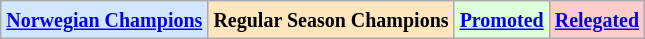<table class="wikitable">
<tr>
<td bgcolor="#D0E7FF"><small><strong><a href='#'>Norwegian Champions</a></strong></small></td>
<td bgcolor="#FFE6BD"><small><strong>Regular Season Champions</strong></small></td>
<td bgcolor="#ddffdd"><small><strong><a href='#'>Promoted</a></strong></small></td>
<td bgcolor="#FFCCCC"><small><strong><a href='#'>Relegated</a></strong></small></td>
</tr>
</table>
